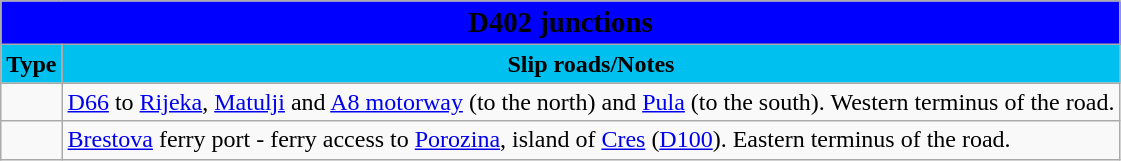<table class="wikitable">
<tr>
<td colspan=2 bgcolor=blue align=center style=margin-top:15><span><big><strong>D402 junctions</strong></big></span></td>
</tr>
<tr>
<td align=center bgcolor=00c0f0><strong>Type</strong></td>
<td align=center bgcolor=00c0f0><strong>Slip roads/Notes</strong></td>
</tr>
<tr>
<td></td>
<td> <a href='#'>D66</a> to <a href='#'>Rijeka</a>, <a href='#'>Matulji</a> and <a href='#'>A8 motorway</a> (to the north) and <a href='#'>Pula</a> (to the south). Western terminus of the road.</td>
</tr>
<tr>
<td></td>
<td><a href='#'>Brestova</a> ferry port - ferry access to <a href='#'>Porozina</a>, island of <a href='#'>Cres</a> (<a href='#'>D100</a>). Eastern terminus of the road.</td>
</tr>
</table>
